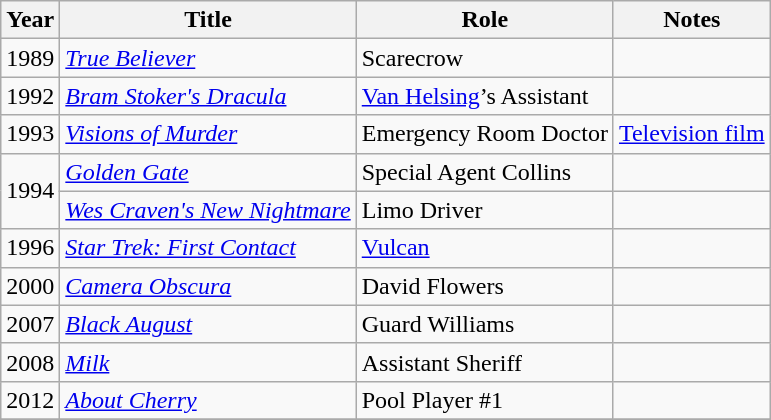<table class="wikitable sortable plainrowheaders" style="white-space:nowrap">
<tr>
<th>Year</th>
<th>Title</th>
<th>Role</th>
<th>Notes</th>
</tr>
<tr>
<td>1989</td>
<td><em><a href='#'>True Believer</a></em></td>
<td>Scarecrow</td>
<td></td>
</tr>
<tr>
<td>1992</td>
<td><em><a href='#'>Bram Stoker's Dracula</a></em></td>
<td><a href='#'>Van Helsing</a>’s Assistant</td>
<td></td>
</tr>
<tr>
<td>1993</td>
<td><em><a href='#'>Visions of Murder</a></em></td>
<td>Emergency Room Doctor</td>
<td><a href='#'>Television film</a></td>
</tr>
<tr>
<td rowspan=2>1994</td>
<td><em><a href='#'>Golden Gate</a></em></td>
<td>Special Agent Collins</td>
<td></td>
</tr>
<tr>
<td><em><a href='#'>Wes Craven's New Nightmare</a></em></td>
<td>Limo Driver</td>
<td></td>
</tr>
<tr>
<td>1996</td>
<td><em><a href='#'>Star Trek: First Contact</a></em></td>
<td><a href='#'>Vulcan</a></td>
<td></td>
</tr>
<tr>
<td>2000</td>
<td><em><a href='#'>Camera Obscura</a></em></td>
<td>David Flowers</td>
<td></td>
</tr>
<tr>
<td>2007</td>
<td><em><a href='#'>Black August</a></em></td>
<td>Guard Williams</td>
<td></td>
</tr>
<tr>
<td>2008</td>
<td><em><a href='#'>Milk</a></em></td>
<td>Assistant Sheriff</td>
<td></td>
</tr>
<tr>
<td>2012</td>
<td><em><a href='#'>About Cherry</a></em></td>
<td>Pool Player #1</td>
<td></td>
</tr>
<tr>
</tr>
</table>
